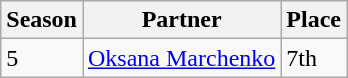<table class="wikitable sortable">
<tr>
<th>Season</th>
<th>Partner</th>
<th>Place</th>
</tr>
<tr>
<td>5</td>
<td><a href='#'>Oksana Marchenko</a></td>
<td>7th</td>
</tr>
</table>
